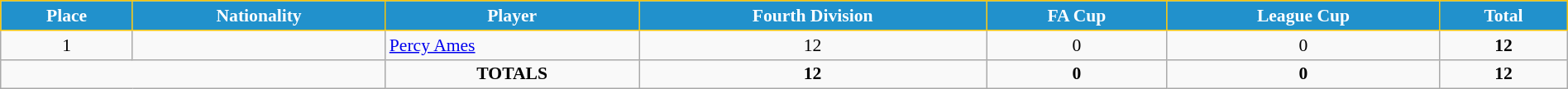<table class="wikitable" style="text-align:center; font-size:90%; width:100%;">
<tr>
<th style="background:#2191CC; color:white; border:1px solid #F7C408; text-align:center;">Place</th>
<th style="background:#2191CC; color:white; border:1px solid #F7C408; text-align:center;">Nationality</th>
<th style="background:#2191CC; color:white; border:1px solid #F7C408; text-align:center;">Player</th>
<th style="background:#2191CC; color:white; border:1px solid #F7C408; text-align:center;">Fourth Division</th>
<th style="background:#2191CC; color:white; border:1px solid #F7C408; text-align:center;">FA Cup</th>
<th style="background:#2191CC; color:white; border:1px solid #F7C408; text-align:center;">League Cup</th>
<th style="background:#2191CC; color:white; border:1px solid #F7C408; text-align:center;">Total</th>
</tr>
<tr>
<td>1</td>
<td></td>
<td align="left"><a href='#'>Percy Ames</a></td>
<td>12</td>
<td>0</td>
<td>0</td>
<td><strong>12</strong></td>
</tr>
<tr>
<td colspan="2"></td>
<td><strong>TOTALS</strong></td>
<td><strong>12</strong></td>
<td><strong>0</strong></td>
<td><strong>0</strong></td>
<td><strong>12</strong></td>
</tr>
</table>
